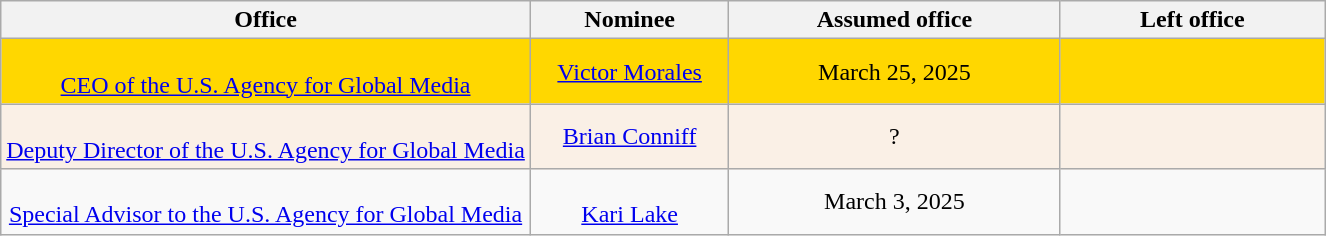<table class="wikitable sortable" style="text-align:center">
<tr>
<th style="width:40%":lin>Office</th>
<th style="width:15%;">Nominee</th>
<th style="width:25%;" data-sort- type="date">Assumed office</th>
<th style="width:20%;" data-sort- type="date">Left office</th>
</tr>
<tr style="background:gold">
<td><br><a href='#'>CEO of the U.S. Agency for Global Media</a></td>
<td><a href='#'>Victor Morales</a></td>
<td>March 25, 2025</td>
<td></td>
</tr>
<tr style="background:linen">
<td><br><a href='#'>Deputy Director of the U.S. Agency for Global Media</a></td>
<td><a href='#'>Brian Conniff</a></td>
<td>?</td>
<td></td>
</tr>
<tr>
<td><br> <a href='#'>Special Advisor to the U.S. Agency for Global Media</a></td>
<td><br><a href='#'>Kari Lake</a></td>
<td>March 3, 2025</td>
<td></td>
</tr>
</table>
